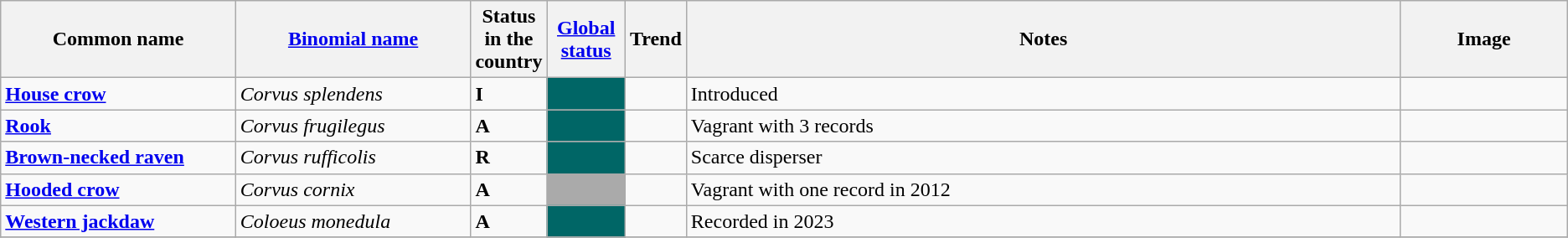<table class="wikitable sortable">
<tr>
<th width="15%">Common name</th>
<th width="15%"><a href='#'>Binomial name</a></th>
<th width="1%">Status in the country</th>
<th width="5%"><a href='#'>Global status</a></th>
<th width="1%">Trend</th>
<th class="unsortable">Notes</th>
<th class="unsortable">Image</th>
</tr>
<tr>
<td><strong><a href='#'>House crow</a></strong></td>
<td><em>Corvus splendens</em></td>
<td><strong>I</strong></td>
<td align=center style="background: #006666"></td>
<td align=center></td>
<td>Introduced</td>
<td></td>
</tr>
<tr>
<td><strong><a href='#'>Rook</a></strong></td>
<td><em>Corvus frugilegus</em></td>
<td><strong>A</strong></td>
<td align=center style="background: #006666"></td>
<td align=center></td>
<td>Vagrant with 3 records</td>
<td></td>
</tr>
<tr>
<td><strong><a href='#'>Brown-necked raven</a></strong></td>
<td><em>Corvus rufficolis</em></td>
<td><strong>R</strong></td>
<td align=center style="background: #006666"></td>
<td align=center></td>
<td>Scarce disperser</td>
<td></td>
</tr>
<tr>
<td><strong><a href='#'>Hooded crow</a></strong></td>
<td><em>Corvus cornix</em></td>
<td><strong>A</strong></td>
<td align=center style="background: #AAA"></td>
<td align=center></td>
<td>Vagrant with one record in 2012</td>
<td></td>
</tr>
<tr>
<td><strong><a href='#'>Western jackdaw</a></strong></td>
<td><em>Coloeus monedula</em></td>
<td><strong>A</strong></td>
<td align=center style="background: #006666"></td>
<td align=center></td>
<td>Recorded in 2023</td>
<td></td>
</tr>
<tr>
</tr>
</table>
